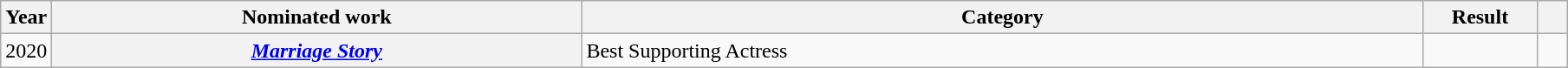<table class="wikitable sortable">
<tr>
<th scope="col" style="width:1em;">Year</th>
<th scope="col" style="width:25em;">Nominated work</th>
<th scope="col" style="width:40em;">Category</th>
<th scope="col" style="width:5em;">Result</th>
<th scope="col" style="width:1em;"class="unsortable"></th>
</tr>
<tr>
<td>2020</td>
<th><em><a href='#'>Marriage Story</a></em></th>
<td>Best Supporting Actress</td>
<td></td>
<td></td>
</tr>
</table>
